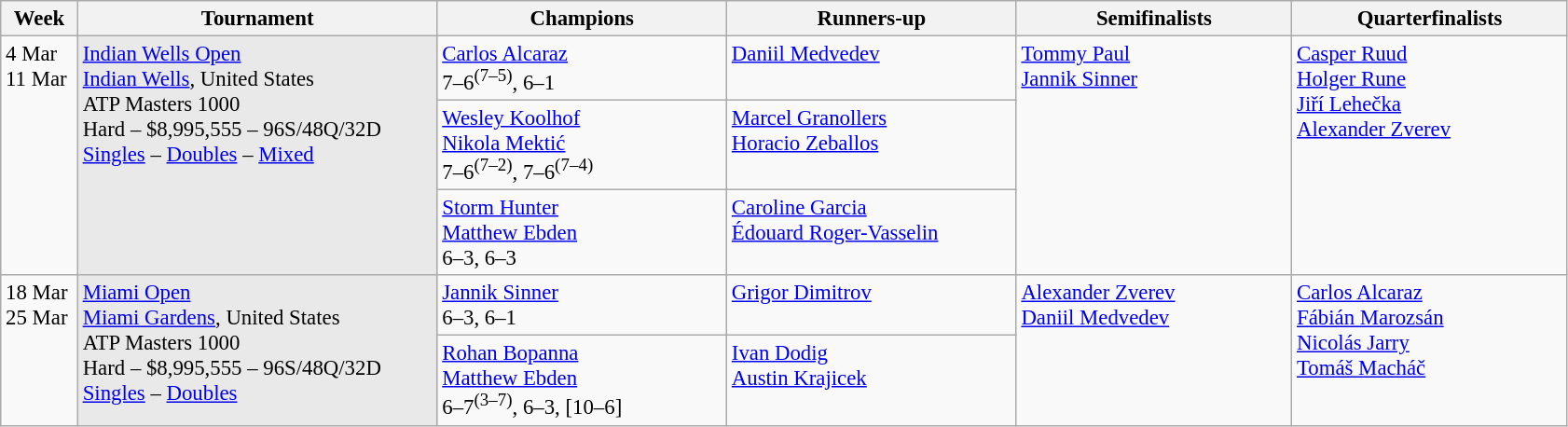<table class=wikitable style=font-size:95%>
<tr>
<th style="width:48px;">Week</th>
<th style="width:250px;">Tournament</th>
<th style="width:200px;">Champions</th>
<th style="width:200px;">Runners-up</th>
<th style="width:190px;">Semifinalists</th>
<th style="width:190px;">Quarterfinalists</th>
</tr>
<tr style="vertical-align:top">
<td rowspan=3>4 Mar<br>11 Mar</td>
<td rowspan="3" style="background:#e9e9e9;"><a href='#'>Indian Wells Open</a><br><a href='#'>Indian Wells</a>, United States<br>ATP Masters 1000<br>Hard – $8,995,555 – 96S/48Q/32D<br><a href='#'>Singles</a> – <a href='#'>Doubles</a> – <a href='#'>Mixed</a></td>
<td> <a href='#'>Carlos Alcaraz</a> <br> 7–6<sup>(7–5)</sup>, 6–1</td>
<td> <a href='#'>Daniil Medvedev</a></td>
<td rowspan=3> <a href='#'>Tommy Paul</a> <br>  <a href='#'>Jannik Sinner</a></td>
<td rowspan=3> <a href='#'>Casper Ruud</a> <br>  <a href='#'>Holger Rune</a> <br>  <a href='#'>Jiří Lehečka</a> <br>  <a href='#'>Alexander Zverev</a></td>
</tr>
<tr valign=top>
<td> <a href='#'>Wesley Koolhof</a> <br>  <a href='#'>Nikola Mektić</a> <br> 7–6<sup>(7–2)</sup>, 7–6<sup>(7–4)</sup></td>
<td> <a href='#'>Marcel Granollers</a> <br>  <a href='#'>Horacio Zeballos</a></td>
</tr>
<tr valign=top>
<td> <a href='#'>Storm Hunter</a> <br>  <a href='#'>Matthew Ebden</a> <br> 6–3, 6–3</td>
<td> <a href='#'>Caroline Garcia</a> <br>  <a href='#'>Édouard Roger-Vasselin</a></td>
</tr>
<tr valign=top>
<td rowspan=2>18 Mar<br>25 Mar</td>
<td style="background:#e9e9e9;" rowspan=2><a href='#'>Miami Open</a><br><a href='#'>Miami Gardens</a>, United States<br>ATP Masters 1000<br>Hard – $8,995,555 – 96S/48Q/32D<br><a href='#'>Singles</a> – <a href='#'>Doubles</a></td>
<td> <a href='#'>Jannik Sinner</a> <br> 6–3, 6–1</td>
<td> <a href='#'>Grigor Dimitrov</a></td>
<td rowspan=2> <a href='#'>Alexander Zverev</a><br> <a href='#'>Daniil Medvedev</a></td>
<td rowspan=2> <a href='#'>Carlos Alcaraz</a><br> <a href='#'>Fábián Marozsán</a><br> <a href='#'>Nicolás Jarry</a><br> <a href='#'>Tomáš Macháč</a></td>
</tr>
<tr valign=top>
<td> <a href='#'>Rohan Bopanna</a> <br>  <a href='#'>Matthew Ebden</a> <br> 6–7<sup>(3–7)</sup>, 6–3, [10–6]</td>
<td> <a href='#'>Ivan Dodig</a> <br> <a href='#'>Austin Krajicek</a></td>
</tr>
</table>
